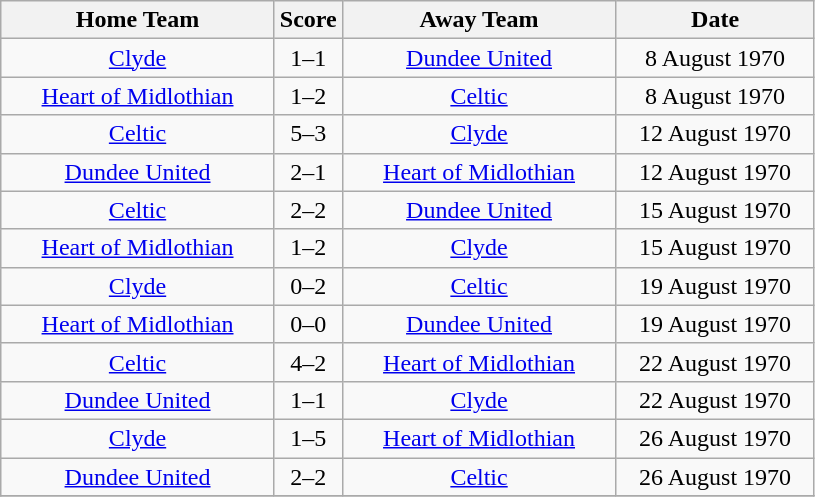<table class="wikitable" style="text-align:center;">
<tr>
<th width=175>Home Team</th>
<th width=20>Score</th>
<th width=175>Away Team</th>
<th width= 125>Date</th>
</tr>
<tr>
<td><a href='#'>Clyde</a></td>
<td>1–1</td>
<td><a href='#'>Dundee United</a></td>
<td>8 August 1970</td>
</tr>
<tr>
<td><a href='#'>Heart of Midlothian</a></td>
<td>1–2</td>
<td><a href='#'>Celtic</a></td>
<td>8 August 1970</td>
</tr>
<tr>
<td><a href='#'>Celtic</a></td>
<td>5–3</td>
<td><a href='#'>Clyde</a></td>
<td>12 August 1970</td>
</tr>
<tr>
<td><a href='#'>Dundee United</a></td>
<td>2–1</td>
<td><a href='#'>Heart of Midlothian</a></td>
<td>12 August 1970</td>
</tr>
<tr>
<td><a href='#'>Celtic</a></td>
<td>2–2</td>
<td><a href='#'>Dundee United</a></td>
<td>15 August 1970</td>
</tr>
<tr>
<td><a href='#'>Heart of Midlothian</a></td>
<td>1–2</td>
<td><a href='#'>Clyde</a></td>
<td>15 August 1970</td>
</tr>
<tr>
<td><a href='#'>Clyde</a></td>
<td>0–2</td>
<td><a href='#'>Celtic</a></td>
<td>19 August 1970</td>
</tr>
<tr>
<td><a href='#'>Heart of Midlothian</a></td>
<td>0–0</td>
<td><a href='#'>Dundee United</a></td>
<td>19 August 1970</td>
</tr>
<tr>
<td><a href='#'>Celtic</a></td>
<td>4–2</td>
<td><a href='#'>Heart of Midlothian</a></td>
<td>22 August 1970</td>
</tr>
<tr>
<td><a href='#'>Dundee United</a></td>
<td>1–1</td>
<td><a href='#'>Clyde</a></td>
<td>22 August 1970</td>
</tr>
<tr>
<td><a href='#'>Clyde</a></td>
<td>1–5</td>
<td><a href='#'>Heart of Midlothian</a></td>
<td>26 August 1970</td>
</tr>
<tr>
<td><a href='#'>Dundee United</a></td>
<td>2–2</td>
<td><a href='#'>Celtic</a></td>
<td>26 August 1970</td>
</tr>
<tr>
</tr>
</table>
